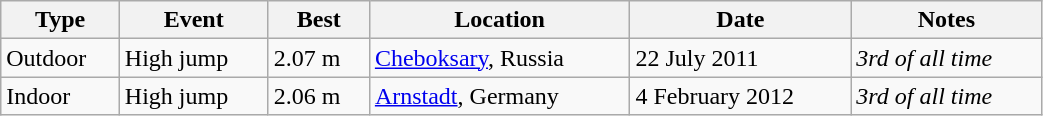<table class=wikitable width=55%>
<tr>
<th>Type</th>
<th>Event</th>
<th>Best</th>
<th>Location</th>
<th>Date</th>
<th>Notes</th>
</tr>
<tr>
<td>Outdoor</td>
<td>High jump</td>
<td>2.07 m</td>
<td><a href='#'>Cheboksary</a>, Russia</td>
<td>22 July 2011</td>
<td><em>3rd of all time</em></td>
</tr>
<tr>
<td>Indoor</td>
<td>High jump</td>
<td>2.06 m</td>
<td><a href='#'>Arnstadt</a>, Germany</td>
<td>4 February 2012</td>
<td><em>3rd of all time</em></td>
</tr>
</table>
